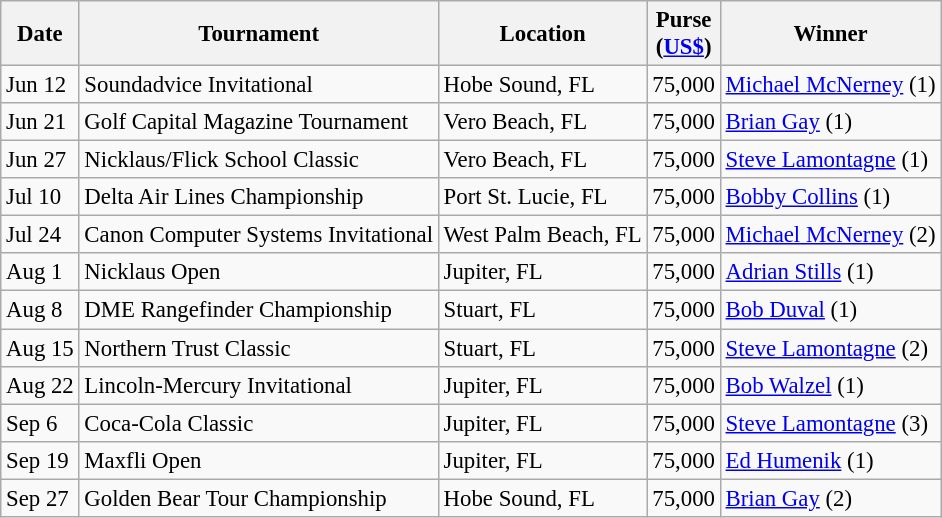<table class="wikitable" style="font-size:95%">
<tr>
<th>Date</th>
<th>Tournament</th>
<th>Location</th>
<th>Purse<br>(<a href='#'>US$</a>)</th>
<th>Winner</th>
</tr>
<tr>
<td>Jun 12</td>
<td>Soundadvice Invitational</td>
<td>Hobe Sound, FL</td>
<td align=right>75,000</td>
<td> <a href='#'>Michael McNerney</a> (1)</td>
</tr>
<tr>
<td>Jun 21</td>
<td>Golf Capital Magazine Tournament</td>
<td>Vero Beach, FL</td>
<td align=right>75,000</td>
<td> <a href='#'>Brian Gay</a> (1)</td>
</tr>
<tr>
<td>Jun 27</td>
<td>Nicklaus/Flick School Classic</td>
<td>Vero Beach, FL</td>
<td align=right>75,000</td>
<td> <a href='#'>Steve Lamontagne</a> (1)</td>
</tr>
<tr>
<td>Jul 10</td>
<td>Delta Air Lines Championship</td>
<td>Port St. Lucie, FL</td>
<td align=right>75,000</td>
<td> <a href='#'>Bobby Collins</a> (1)</td>
</tr>
<tr>
<td>Jul 24</td>
<td>Canon Computer Systems Invitational</td>
<td>West Palm Beach, FL</td>
<td align=right>75,000</td>
<td> <a href='#'>Michael McNerney</a> (2)</td>
</tr>
<tr>
<td>Aug 1</td>
<td>Nicklaus Open</td>
<td>Jupiter, FL</td>
<td align=right>75,000</td>
<td> <a href='#'>Adrian Stills</a> (1)</td>
</tr>
<tr>
<td>Aug 8</td>
<td>DME Rangefinder Championship</td>
<td>Stuart, FL</td>
<td align=right>75,000</td>
<td> <a href='#'>Bob Duval</a> (1)</td>
</tr>
<tr>
<td>Aug 15</td>
<td>Northern Trust Classic</td>
<td>Stuart, FL</td>
<td align=right>75,000</td>
<td> <a href='#'>Steve Lamontagne</a> (2)</td>
</tr>
<tr>
<td>Aug 22</td>
<td>Lincoln-Mercury Invitational</td>
<td>Jupiter, FL</td>
<td align=right>75,000</td>
<td> <a href='#'>Bob Walzel</a> (1)</td>
</tr>
<tr>
<td>Sep 6</td>
<td>Coca-Cola Classic</td>
<td>Jupiter, FL</td>
<td align=right>75,000</td>
<td> <a href='#'>Steve Lamontagne</a> (3)</td>
</tr>
<tr>
<td>Sep 19</td>
<td>Maxfli Open</td>
<td>Jupiter, FL</td>
<td align=right>75,000</td>
<td> <a href='#'>Ed Humenik</a> (1)</td>
</tr>
<tr>
<td>Sep 27</td>
<td>Golden Bear Tour Championship</td>
<td>Hobe Sound, FL</td>
<td align=right>75,000</td>
<td> <a href='#'>Brian Gay</a> (2)</td>
</tr>
</table>
